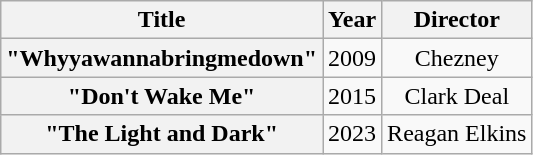<table class="wikitable plainrowheaders" style="text-align:center;">
<tr>
<th scope="col">Title</th>
<th scope="col">Year</th>
<th scope="col">Director</th>
</tr>
<tr>
<th scope="row">"Whyyawannabringmedown"</th>
<td>2009</td>
<td>Chezney</td>
</tr>
<tr>
<th scope="row">"Don't Wake Me"</th>
<td>2015</td>
<td>Clark Deal</td>
</tr>
<tr>
<th scope="row">"The Light and Dark"</th>
<td>2023</td>
<td>Reagan Elkins</td>
</tr>
</table>
